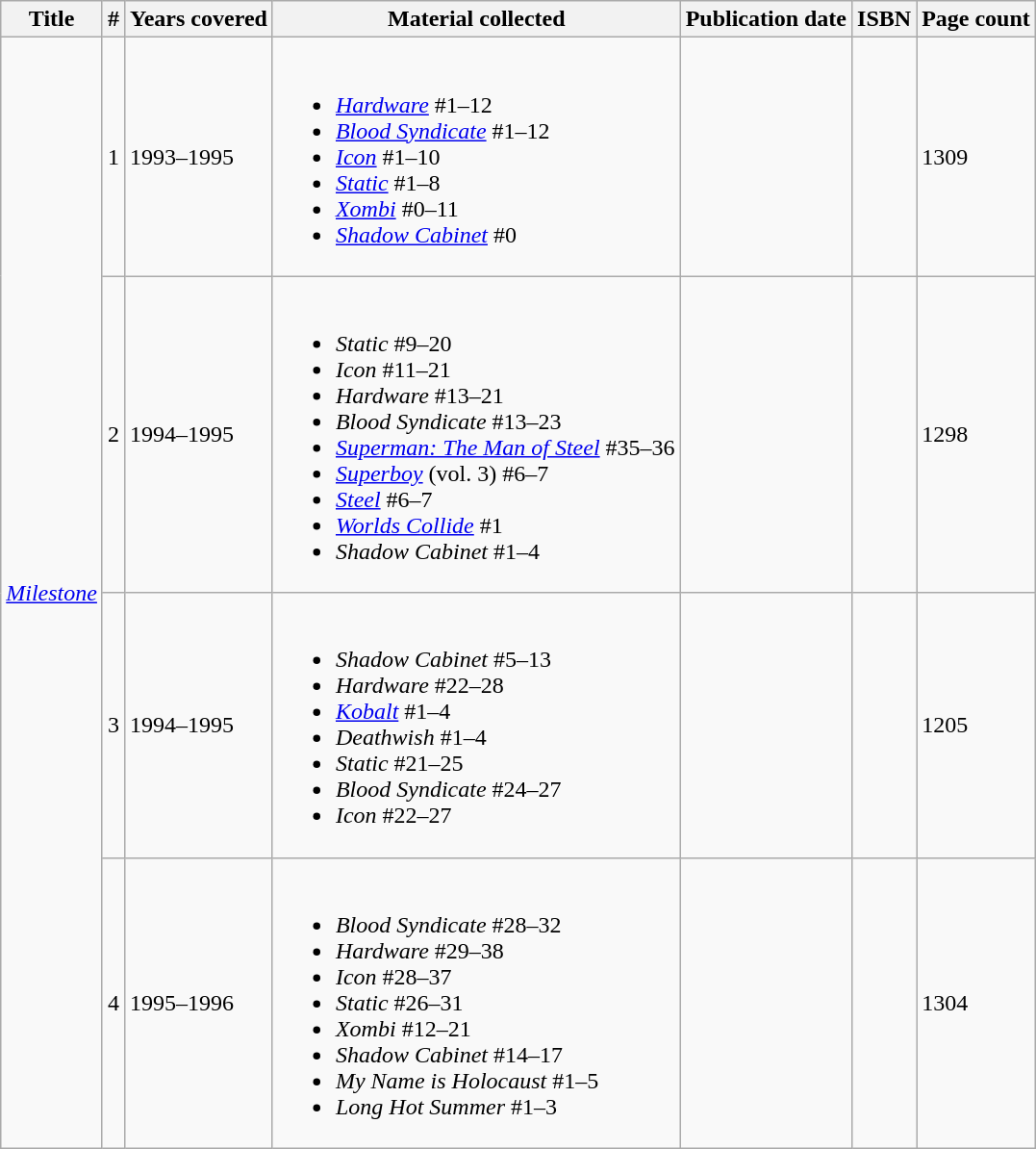<table class="wikitable sortable">
<tr>
<th>Title</th>
<th class="unsortable">#</th>
<th>Years covered</th>
<th class="unsortable">Material collected</th>
<th>Publication date</th>
<th class="unsortable">ISBN</th>
<th>Page count</th>
</tr>
<tr>
<td rowspan="4"><em><a href='#'>Milestone</a></em></td>
<td>1</td>
<td>1993–1995</td>
<td><br><ul><li><em><a href='#'>Hardware</a></em> #1–12</li><li><em><a href='#'>Blood Syndicate</a></em> #1–12</li><li><em><a href='#'>Icon</a></em> #1–10</li><li><em><a href='#'>Static</a></em> #1–8</li><li><em><a href='#'>Xombi</a></em> #0–11</li><li><em><a href='#'>Shadow Cabinet</a></em> #0</li></ul></td>
<td></td>
<td></td>
<td>1309</td>
</tr>
<tr>
<td>2</td>
<td>1994–1995</td>
<td><br><ul><li><em>Static</em> #9–20</li><li><em>Icon</em> #11–21</li><li><em>Hardware</em> #13–21</li><li><em>Blood Syndicate</em> #13–23</li><li><em><a href='#'>Superman: The Man of Steel</a></em> #35–36</li><li><em><a href='#'>Superboy</a></em> (vol. 3) #6–7</li><li><em><a href='#'>Steel</a></em> #6–7</li><li><em><a href='#'>Worlds Collide</a></em> #1</li><li><em>Shadow Cabinet</em> #1–4</li></ul></td>
<td></td>
<td></td>
<td>1298</td>
</tr>
<tr>
<td>3</td>
<td>1994–1995</td>
<td><br><ul><li><em>Shadow Cabinet</em> #5–13</li><li><em>Hardware</em> #22–28</li><li><em><a href='#'>Kobalt</a></em> #1–4</li><li><em>Deathwish</em> #1–4</li><li><em>Static</em> #21–25</li><li><em>Blood Syndicate</em> #24–27</li><li><em>Icon</em> #22–27</li></ul></td>
<td></td>
<td></td>
<td>1205</td>
</tr>
<tr>
<td>4</td>
<td>1995–1996</td>
<td><br><ul><li><em>Blood Syndicate</em> #28–32</li><li><em>Hardware</em> #29–38</li><li><em>Icon</em> #28–37</li><li><em>Static</em> #26–31</li><li><em>Xombi</em> #12–21</li><li><em>Shadow Cabinet</em> #14–17</li><li><em>My Name is Holocaust</em> #1–5</li><li><em>Long Hot Summer</em> #1–3</li></ul></td>
<td></td>
<td></td>
<td>1304</td>
</tr>
</table>
